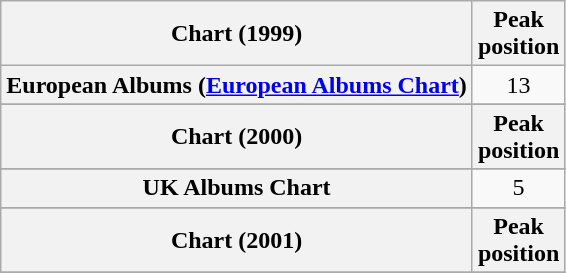<table class="wikitable sortable plainrowheaders">
<tr>
<th scope="col">Chart (1999)</th>
<th scope="col">Peak<br>position</th>
</tr>
<tr>
<th scope="row">European Albums (<a href='#'>European Albums Chart</a>)</th>
<td style="text-align:center;">13</td>
</tr>
<tr>
</tr>
<tr>
</tr>
<tr>
</tr>
<tr>
<th scope="col">Chart (2000)</th>
<th scope="col">Peak<br>position</th>
</tr>
<tr>
</tr>
<tr>
</tr>
<tr>
</tr>
<tr>
</tr>
<tr>
</tr>
<tr>
</tr>
<tr>
</tr>
<tr>
</tr>
<tr>
</tr>
<tr>
</tr>
<tr>
</tr>
<tr>
</tr>
<tr>
<th scope="row">UK Albums Chart</th>
<td align="center">5</td>
</tr>
<tr>
</tr>
<tr>
<th scope="col">Chart (2001)</th>
<th scope="col">Peak<br>position</th>
</tr>
<tr>
</tr>
</table>
